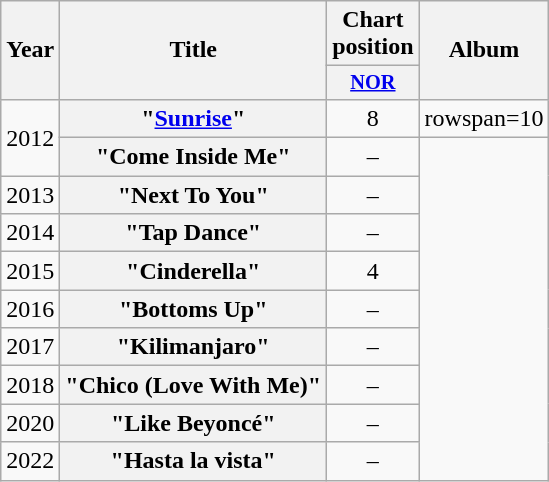<table class="wikitable plainrowheaders" style="text-align:center;">
<tr>
<th scope="col" rowspan="2">Year</th>
<th scope="col" rowspan="2">Title</th>
<th scope="col">Chart<br>position</th>
<th scope="col" rowspan="2">Album</th>
</tr>
<tr>
<th scope="col" style="width:3em;font-size:85%;"><a href='#'>NOR</a><br></th>
</tr>
<tr>
<td rowspan=2>2012</td>
<th scope="row">"<a href='#'>Sunrise</a>"<br></th>
<td>8</td>
<td>rowspan=10 </td>
</tr>
<tr>
<th scope="row">"Come Inside Me"</th>
<td>–</td>
</tr>
<tr>
<td>2013</td>
<th scope="row">"Next To You"</th>
<td>–</td>
</tr>
<tr>
<td>2014</td>
<th scope="row">"Tap Dance"</th>
<td>–</td>
</tr>
<tr>
<td>2015</td>
<th scope="row">"Cinderella"</th>
<td>4</td>
</tr>
<tr>
<td>2016</td>
<th scope="row">"Bottoms Up" <br></th>
<td>–</td>
</tr>
<tr>
<td>2017</td>
<th scope="row">"Kilimanjaro"</th>
<td>–</td>
</tr>
<tr>
<td>2018</td>
<th scope="row">"Chico (Love With Me)"</th>
<td>–</td>
</tr>
<tr>
<td>2020</td>
<th scope="row">"Like Beyoncé"</th>
<td>–</td>
</tr>
<tr>
<td>2022</td>
<th scope="row">"Hasta la vista"</th>
<td>–</td>
</tr>
</table>
